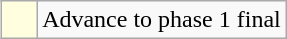<table class="wikitable" align="right">
<tr>
<td style="background:#FFFFE0;">    </td>
<td>Advance to phase 1 final</td>
</tr>
</table>
